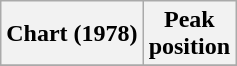<table class="wikitable">
<tr>
<th>Chart (1978)</th>
<th>Peak<br>position</th>
</tr>
<tr>
</tr>
</table>
